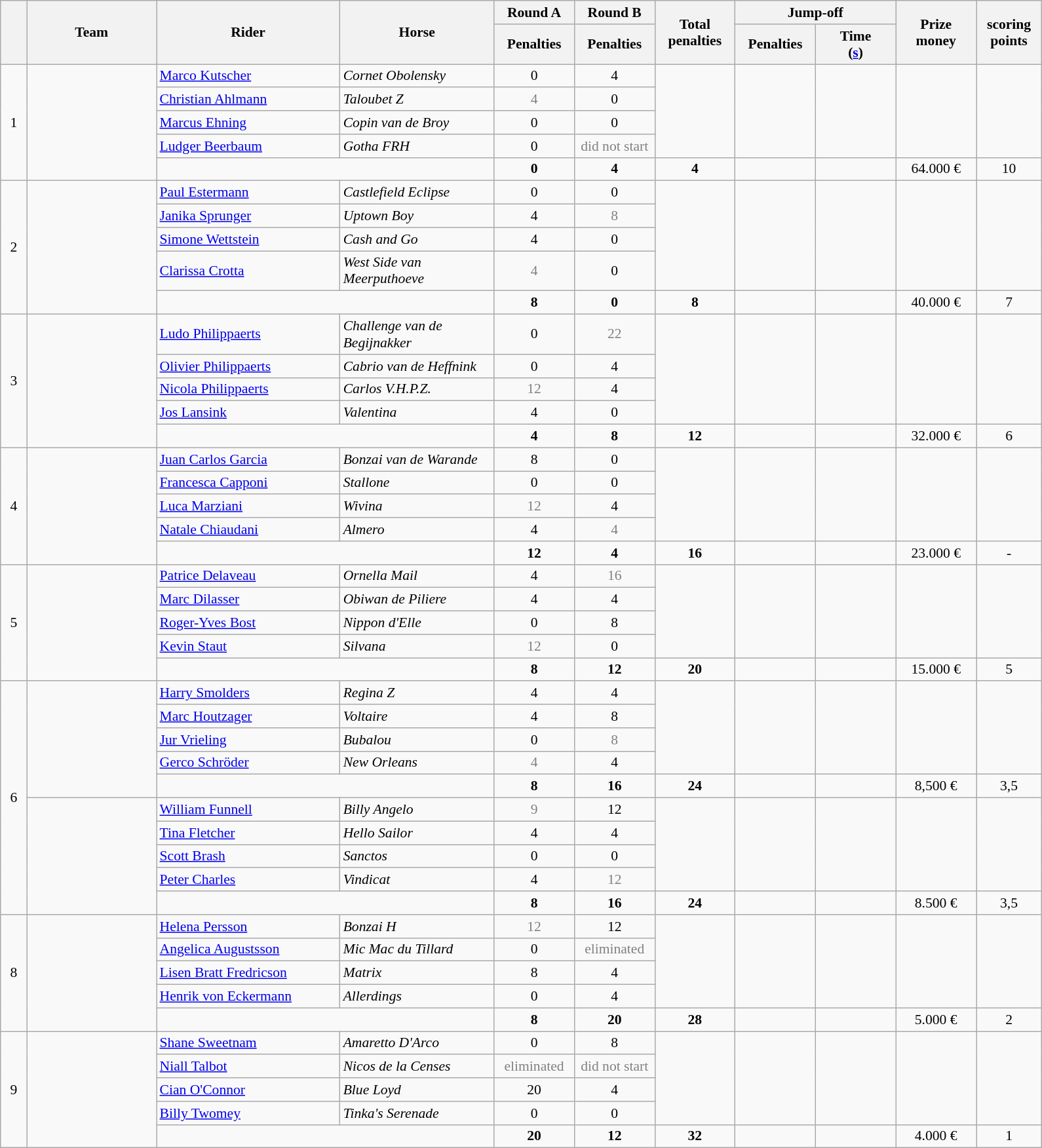<table class="wikitable" style="font-size: 90%">
<tr>
<th rowspan=2 width=20></th>
<th rowspan=2 width=125>Team</th>
<th rowspan=2 width=180>Rider</th>
<th rowspan=2 width=150>Horse</th>
<th>Round A</th>
<th>Round B</th>
<th rowspan=2 width=75>Total penalties</th>
<th colspan=2>Jump-off</th>
<th rowspan=2 width=75>Prize<br>money</th>
<th rowspan=2 width=60>scoring<br>points</th>
</tr>
<tr>
<th width=75>Penalties</th>
<th width=75>Penalties</th>
<th width=75>Penalties</th>
<th width=75>Time<br>(<a href='#'>s</a>)</th>
</tr>
<tr>
<td rowspan=5 align=center>1</td>
<td rowspan=5></td>
<td><a href='#'>Marco Kutscher</a></td>
<td><em>Cornet Obolensky</em></td>
<td align=center>0</td>
<td align=center>4</td>
<td rowspan=4></td>
<td rowspan=4></td>
<td rowspan=4></td>
<td rowspan=4></td>
<td rowspan=4></td>
</tr>
<tr>
<td><a href='#'>Christian Ahlmann</a></td>
<td><em>Taloubet Z</em></td>
<td align=center style=color:gray>4</td>
<td align=center>0</td>
</tr>
<tr>
<td><a href='#'>Marcus Ehning</a></td>
<td><em>Copin van de Broy</em></td>
<td align=center>0</td>
<td align=center>0</td>
</tr>
<tr>
<td><a href='#'>Ludger Beerbaum</a></td>
<td><em>Gotha FRH</em></td>
<td align=center>0</td>
<td align=center style=color:gray>did not start</td>
</tr>
<tr>
<td colspan=2></td>
<td align=center><strong>0</strong></td>
<td align=center><strong>4</strong></td>
<td align=center><strong>4</strong></td>
<td></td>
<td></td>
<td align=center>64.000 €</td>
<td align=center>10</td>
</tr>
<tr>
<td rowspan=5 align=center>2</td>
<td rowspan=5></td>
<td><a href='#'>Paul Estermann</a></td>
<td><em>Castlefield Eclipse</em></td>
<td align=center>0</td>
<td align=center>0</td>
<td rowspan=4></td>
<td rowspan=4></td>
<td rowspan=4></td>
<td rowspan=4></td>
<td rowspan=4></td>
</tr>
<tr>
<td><a href='#'>Janika Sprunger</a></td>
<td><em>Uptown Boy</em></td>
<td align=center>4</td>
<td align=center style=color:gray>8</td>
</tr>
<tr>
<td><a href='#'>Simone Wettstein</a></td>
<td><em>Cash and Go</em></td>
<td align=center>4</td>
<td align=center>0</td>
</tr>
<tr>
<td><a href='#'>Clarissa Crotta</a></td>
<td><em>West Side van Meerputhoeve</em></td>
<td align=center style=color:gray>4</td>
<td align=center>0</td>
</tr>
<tr>
<td colspan=2></td>
<td align=center><strong>8</strong></td>
<td align=center><strong>0</strong></td>
<td align=center><strong>8</strong></td>
<td></td>
<td></td>
<td align=center>40.000 €</td>
<td align=center>7</td>
</tr>
<tr>
<td rowspan=5 align=center>3</td>
<td rowspan=5></td>
<td><a href='#'>Ludo Philippaerts</a></td>
<td><em>Challenge van de Begijnakker</em></td>
<td align=center>0</td>
<td align=center style=color:gray>22</td>
<td rowspan=4></td>
<td rowspan=4></td>
<td rowspan=4></td>
<td rowspan=4></td>
<td rowspan=4></td>
</tr>
<tr>
<td><a href='#'>Olivier Philippaerts</a></td>
<td><em>Cabrio van de Heffnink</em></td>
<td align=center>0</td>
<td align=center>4</td>
</tr>
<tr>
<td><a href='#'>Nicola Philippaerts</a></td>
<td><em>Carlos V.H.P.Z.</em></td>
<td align=center style=color:gray>12</td>
<td align=center>4</td>
</tr>
<tr>
<td><a href='#'>Jos Lansink</a></td>
<td><em>Valentina</em></td>
<td align=center>4</td>
<td align=center>0</td>
</tr>
<tr>
<td colspan=2></td>
<td align=center><strong>4</strong></td>
<td align=center><strong>8</strong></td>
<td align=center><strong>12</strong></td>
<td></td>
<td></td>
<td align=center>32.000 €</td>
<td align=center>6</td>
</tr>
<tr>
<td rowspan=5 align=center>4</td>
<td rowspan=5></td>
<td><a href='#'>Juan Carlos Garcia</a></td>
<td><em>Bonzai van de Warande</em></td>
<td align=center>8</td>
<td align=center>0</td>
<td rowspan=4></td>
<td rowspan=4></td>
<td rowspan=4></td>
<td rowspan=4></td>
<td rowspan=4></td>
</tr>
<tr>
<td><a href='#'>Francesca Capponi</a></td>
<td><em>Stallone</em></td>
<td align=center>0</td>
<td align=center>0</td>
</tr>
<tr>
<td><a href='#'>Luca Marziani</a></td>
<td><em>Wivina</em></td>
<td align=center style=color:gray>12</td>
<td align=center>4</td>
</tr>
<tr>
<td><a href='#'>Natale Chiaudani</a></td>
<td><em>Almero</em></td>
<td align=center>4</td>
<td align=center style=color:gray>4</td>
</tr>
<tr>
<td colspan=2></td>
<td align=center><strong>12</strong></td>
<td align=center><strong>4</strong></td>
<td align=center><strong>16</strong></td>
<td></td>
<td></td>
<td align=center>23.000 €</td>
<td align=center>-</td>
</tr>
<tr>
<td rowspan=5 align=center>5</td>
<td rowspan=5></td>
<td><a href='#'>Patrice Delaveau</a></td>
<td><em>Ornella Mail</em></td>
<td align=center>4</td>
<td align=center style=color:gray>16</td>
<td rowspan=4></td>
<td rowspan=4></td>
<td rowspan=4></td>
<td rowspan=4></td>
<td rowspan=4></td>
</tr>
<tr>
<td><a href='#'>Marc Dilasser</a></td>
<td><em>Obiwan de Piliere</em></td>
<td align=center>4</td>
<td align=center>4</td>
</tr>
<tr>
<td><a href='#'>Roger-Yves Bost</a></td>
<td><em>Nippon d'Elle</em></td>
<td align=center>0</td>
<td align=center>8</td>
</tr>
<tr>
<td><a href='#'>Kevin Staut</a></td>
<td><em>Silvana</em></td>
<td align=center style=color:gray>12</td>
<td align=center>0</td>
</tr>
<tr>
<td colspan=2></td>
<td align=center><strong>8</strong></td>
<td align=center><strong>12</strong></td>
<td align=center><strong>20</strong></td>
<td></td>
<td></td>
<td align=center>15.000 €</td>
<td align=center>5</td>
</tr>
<tr>
<td rowspan=10 align=center>6</td>
<td rowspan=5></td>
<td><a href='#'>Harry Smolders</a></td>
<td><em>Regina Z</em></td>
<td align=center>4</td>
<td align=center>4</td>
<td rowspan=4></td>
<td rowspan=4></td>
<td rowspan=4></td>
<td rowspan=4></td>
<td rowspan=4></td>
</tr>
<tr>
<td><a href='#'>Marc Houtzager</a></td>
<td><em>Voltaire</em></td>
<td align=center>4</td>
<td align=center>8</td>
</tr>
<tr>
<td><a href='#'>Jur Vrieling</a></td>
<td><em>Bubalou</em></td>
<td align=center>0</td>
<td align=center style=color:gray>8</td>
</tr>
<tr>
<td><a href='#'>Gerco Schröder</a></td>
<td><em>New Orleans</em></td>
<td align=center style=color:gray>4</td>
<td align=center>4</td>
</tr>
<tr>
<td colspan=2></td>
<td align=center><strong>8</strong></td>
<td align=center><strong>16</strong></td>
<td align=center><strong>24</strong></td>
<td></td>
<td></td>
<td align=center>8,500 €</td>
<td align=center>3,5</td>
</tr>
<tr>
<td rowspan=5></td>
<td><a href='#'>William Funnell</a></td>
<td><em>Billy Angelo</em></td>
<td align=center style=color:gray>9</td>
<td align=center>12</td>
<td rowspan=4></td>
<td rowspan=4></td>
<td rowspan=4></td>
<td rowspan=4></td>
<td rowspan=4></td>
</tr>
<tr>
<td><a href='#'>Tina Fletcher</a></td>
<td><em>Hello Sailor</em></td>
<td align=center>4</td>
<td align=center>4</td>
</tr>
<tr>
<td><a href='#'>Scott Brash</a></td>
<td><em>Sanctos</em></td>
<td align=center>0</td>
<td align=center>0</td>
</tr>
<tr>
<td><a href='#'>Peter Charles</a></td>
<td><em>Vindicat</em></td>
<td align=center>4</td>
<td align=center style=color:gray>12</td>
</tr>
<tr>
<td colspan=2></td>
<td align=center><strong>8</strong></td>
<td align=center><strong>16</strong></td>
<td align=center><strong>24</strong></td>
<td></td>
<td></td>
<td align=center>8.500 €</td>
<td align=center>3,5</td>
</tr>
<tr>
<td rowspan=5 align=center>8</td>
<td rowspan=5></td>
<td><a href='#'>Helena Persson</a></td>
<td><em>Bonzai H</em></td>
<td align=center style=color:gray>12</td>
<td align=center>12</td>
<td rowspan=4></td>
<td rowspan=4></td>
<td rowspan=4></td>
<td rowspan=4></td>
<td rowspan=4></td>
</tr>
<tr>
<td><a href='#'>Angelica Augustsson</a></td>
<td><em>Mic Mac du Tillard</em></td>
<td align=center>0</td>
<td align=center style=color:gray>eliminated</td>
</tr>
<tr>
<td><a href='#'>Lisen Bratt Fredricson</a></td>
<td><em>Matrix</em></td>
<td align=center>8</td>
<td align=center>4</td>
</tr>
<tr>
<td><a href='#'>Henrik von Eckermann</a></td>
<td><em>Allerdings</em></td>
<td align=center>0</td>
<td align=center>4</td>
</tr>
<tr>
<td colspan=2></td>
<td align=center><strong>8</strong></td>
<td align=center><strong>20</strong></td>
<td align=center><strong>28</strong></td>
<td></td>
<td></td>
<td align=center>5.000 €</td>
<td align=center>2</td>
</tr>
<tr>
<td rowspan=5 align=center>9</td>
<td rowspan=5></td>
<td><a href='#'>Shane Sweetnam</a></td>
<td><em>Amaretto D'Arco</em></td>
<td align=center>0</td>
<td align=center>8</td>
<td rowspan=4></td>
<td rowspan=4></td>
<td rowspan=4></td>
<td rowspan=4></td>
<td rowspan=4></td>
</tr>
<tr>
<td><a href='#'>Niall Talbot</a></td>
<td><em>Nicos de la Censes</em></td>
<td align=center style=color:gray>eliminated</td>
<td align=center style=color:gray>did not start</td>
</tr>
<tr>
<td><a href='#'>Cian O'Connor</a></td>
<td><em>Blue Loyd</em></td>
<td align=center>20</td>
<td align=center>4</td>
</tr>
<tr>
<td><a href='#'>Billy Twomey</a></td>
<td><em>Tinka's Serenade</em></td>
<td align=center>0</td>
<td align=center>0</td>
</tr>
<tr>
<td colspan=2></td>
<td align=center><strong>20</strong></td>
<td align=center><strong>12</strong></td>
<td align=center><strong>32</strong></td>
<td></td>
<td></td>
<td align=center>4.000 €</td>
<td align=center>1</td>
</tr>
</table>
